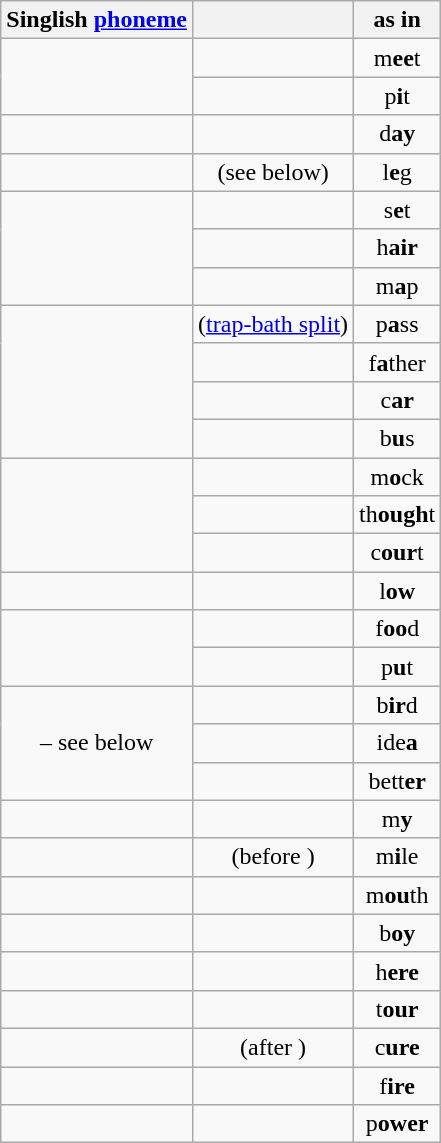<table class="wikitable" style="text-align: center">
<tr>
<th>Singlish <a href='#'>phoneme</a></th>
<th></th>
<th>as in</th>
</tr>
<tr>
<td rowspan="2"></td>
<td></td>
<td>m<strong>ee</strong>t</td>
</tr>
<tr>
<td></td>
<td>p<strong>i</strong>t</td>
</tr>
<tr>
<td></td>
<td></td>
<td>d<strong>ay</strong></td>
</tr>
<tr>
<td></td>
<td> (see below)</td>
<td>l<strong>e</strong>g</td>
</tr>
<tr>
<td rowspan="3"></td>
<td></td>
<td>s<strong>e</strong>t</td>
</tr>
<tr>
<td></td>
<td>h<strong>air</strong></td>
</tr>
<tr>
<td></td>
<td>m<strong>a</strong>p</td>
</tr>
<tr>
<td rowspan="4"></td>
<td>(<a href='#'>trap-bath split</a>)</td>
<td>p<strong>a</strong>ss</td>
</tr>
<tr>
<td></td>
<td>f<strong>a</strong>ther</td>
</tr>
<tr>
<td></td>
<td>c<strong>ar</strong></td>
</tr>
<tr>
<td></td>
<td>b<strong>u</strong>s</td>
</tr>
<tr>
<td rowspan="3"></td>
<td></td>
<td>m<strong>o</strong>ck</td>
</tr>
<tr>
<td></td>
<td>th<strong>ough</strong>t</td>
</tr>
<tr>
<td></td>
<td>c<strong>our</strong>t</td>
</tr>
<tr>
<td></td>
<td></td>
<td>l<strong>ow</strong></td>
</tr>
<tr>
<td rowspan="2"></td>
<td></td>
<td>f<strong>oo</strong>d</td>
</tr>
<tr>
<td></td>
<td>p<strong>u</strong>t</td>
</tr>
<tr>
<td rowspan="3"> – see below</td>
<td></td>
<td>b<strong>ir</strong>d</td>
</tr>
<tr>
<td></td>
<td>ide<strong>a</strong></td>
</tr>
<tr>
<td></td>
<td>bett<strong>er</strong></td>
</tr>
<tr>
<td></td>
<td></td>
<td>m<strong>y</strong></td>
</tr>
<tr>
<td></td>
<td> (before )</td>
<td>m<strong>i</strong>le</td>
</tr>
<tr>
<td></td>
<td></td>
<td>m<strong>ou</strong>th</td>
</tr>
<tr>
<td></td>
<td></td>
<td>b<strong>oy</strong></td>
</tr>
<tr>
<td></td>
<td></td>
<td>h<strong>ere</strong></td>
</tr>
<tr>
<td></td>
<td></td>
<td>t<strong>our</strong></td>
</tr>
<tr>
<td></td>
<td> (after )</td>
<td>c<strong>ure</strong></td>
</tr>
<tr>
<td></td>
<td></td>
<td>f<strong>ire</strong></td>
</tr>
<tr>
<td></td>
<td></td>
<td>p<strong>ower</strong></td>
</tr>
</table>
